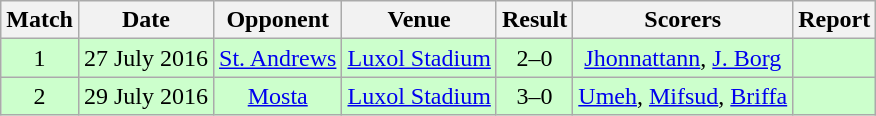<table class="wikitable" style="font-size:100%; text-align:center">
<tr>
<th>Match</th>
<th>Date</th>
<th>Opponent</th>
<th>Venue</th>
<th>Result</th>
<th>Scorers</th>
<th>Report</th>
</tr>
<tr style="background: #CCFFCC;">
<td>1</td>
<td>27 July 2016</td>
<td><a href='#'>St. Andrews</a></td>
<td><a href='#'>Luxol Stadium</a></td>
<td>2–0</td>
<td><a href='#'>Jhonnattann</a>, <a href='#'>J. Borg</a></td>
<td></td>
</tr>
<tr style="background: #CCFFCC;">
<td>2</td>
<td>29 July 2016</td>
<td><a href='#'>Mosta</a></td>
<td><a href='#'>Luxol Stadium</a></td>
<td>3–0</td>
<td><a href='#'>Umeh</a>, <a href='#'>Mifsud</a>, <a href='#'>Briffa</a></td>
<td></td>
</tr>
</table>
